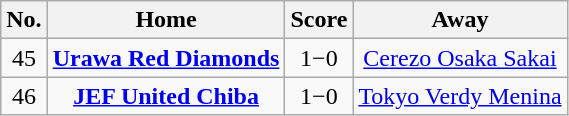<table class="wikitable" style="text-align: center">
<tr>
<th>No.</th>
<th>Home</th>
<th>Score</th>
<th>Away</th>
</tr>
<tr>
<td>45</td>
<td><strong><a href='#'>Urawa Red Diamonds</a></strong></td>
<td>1−0</td>
<td><a href='#'>Cerezo Osaka Sakai</a></td>
</tr>
<tr>
<td>46</td>
<td><strong><a href='#'>JEF United Chiba</a></strong></td>
<td>1−0</td>
<td><a href='#'>Tokyo Verdy Menina</a></td>
</tr>
</table>
